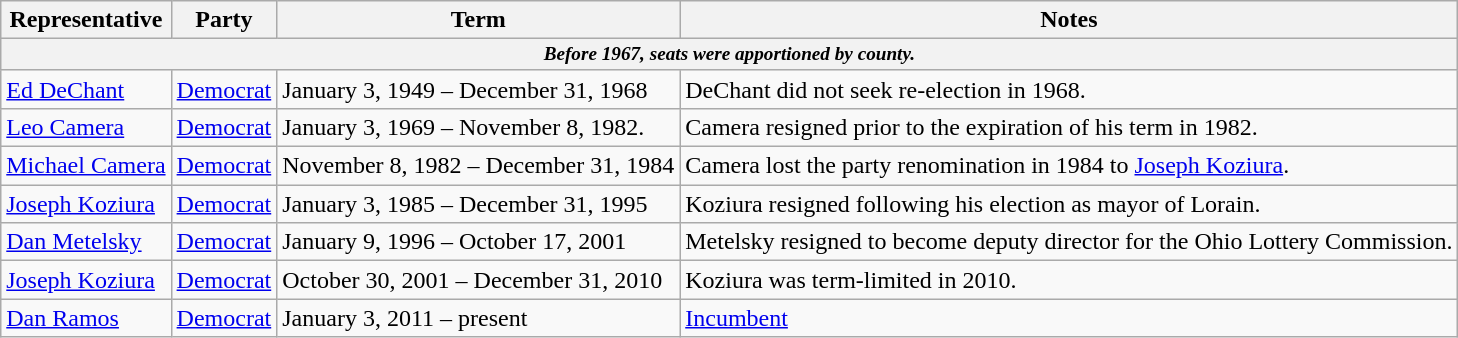<table class=wikitable>
<tr valign=bottom>
<th>Representative</th>
<th>Party</th>
<th>Term</th>
<th>Notes</th>
</tr>
<tr>
<th colspan=5 style="font-size: 80%;"><em>Before 1967, seats were apportioned by county.</em></th>
</tr>
<tr>
<td><a href='#'>Ed DeChant</a></td>
<td><a href='#'>Democrat</a></td>
<td>January 3, 1949 – December 31, 1968</td>
<td>DeChant did not seek re-election in 1968.</td>
</tr>
<tr>
<td><a href='#'>Leo Camera</a></td>
<td><a href='#'>Democrat</a></td>
<td>January 3, 1969 – November 8, 1982.</td>
<td>Camera resigned prior to the expiration of his term in 1982.</td>
</tr>
<tr>
<td><a href='#'>Michael Camera</a></td>
<td><a href='#'>Democrat</a></td>
<td>November 8, 1982 – December 31, 1984</td>
<td>Camera lost the party renomination in 1984 to <a href='#'>Joseph Koziura</a>.</td>
</tr>
<tr>
<td><a href='#'>Joseph Koziura</a></td>
<td><a href='#'>Democrat</a></td>
<td>January 3, 1985 – December 31, 1995</td>
<td>Koziura resigned following his election as mayor of Lorain.</td>
</tr>
<tr>
<td><a href='#'>Dan Metelsky</a></td>
<td><a href='#'>Democrat</a></td>
<td>January 9, 1996 – October 17, 2001</td>
<td>Metelsky resigned to become deputy director for the Ohio Lottery Commission.</td>
</tr>
<tr>
<td><a href='#'>Joseph Koziura</a></td>
<td><a href='#'>Democrat</a></td>
<td>October 30, 2001 – December 31, 2010</td>
<td>Koziura was term-limited in 2010.</td>
</tr>
<tr>
<td><a href='#'>Dan Ramos</a></td>
<td><a href='#'>Democrat</a></td>
<td>January 3, 2011 – present</td>
<td><a href='#'>Incumbent</a></td>
</tr>
</table>
